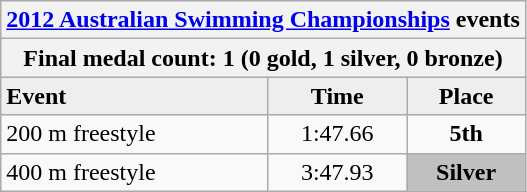<table class="wikitable"  +>
<tr style="background:#eee;">
<th colspan="4"><a href='#'>2012 Australian Swimming Championships</a> events</th>
</tr>
<tr style="background:#eee;">
<th colspan="4">Final medal count: 1 (0 gold, 1 silver, 0 bronze)</th>
</tr>
<tr style="background:#eee;">
<td><strong>Event</strong></td>
<td style="text-align:center;"><strong>Time</strong></td>
<td style="text-align:center;"><strong>Place</strong></td>
</tr>
<tr>
<td>200 m freestyle</td>
<td style="text-align:center;">1:47.66</td>
<td bgcolor="" align="center"><strong>5th</strong></td>
</tr>
<tr>
<td>400 m freestyle</td>
<td style="text-align:center;">3:47.93</td>
<td style="background:silver; text-align:center;"><strong>Silver</strong></td>
</tr>
</table>
